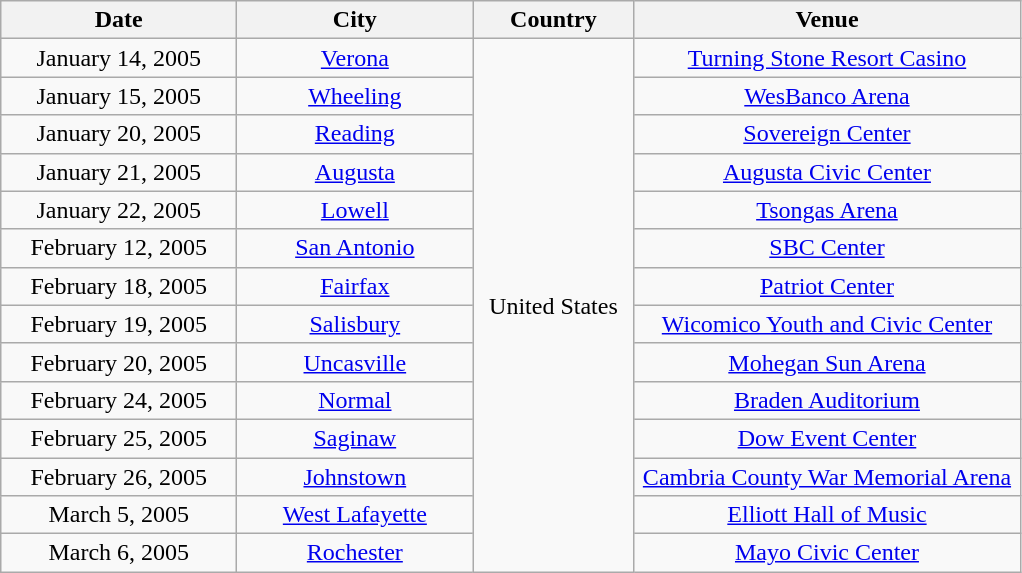<table class="wikitable" style="text-align:center">
<tr>
<th style="width:150px;">Date</th>
<th style="width:150px;">City</th>
<th style="width:100px;">Country</th>
<th style="width:250px;">Venue</th>
</tr>
<tr>
<td>January 14, 2005</td>
<td><a href='#'>Verona</a></td>
<td rowspan="14">United States</td>
<td><a href='#'>Turning Stone Resort Casino</a></td>
</tr>
<tr>
<td>January 15, 2005</td>
<td><a href='#'>Wheeling</a></td>
<td><a href='#'>WesBanco Arena</a></td>
</tr>
<tr>
<td>January 20, 2005</td>
<td><a href='#'>Reading</a></td>
<td><a href='#'>Sovereign Center</a></td>
</tr>
<tr>
<td>January 21, 2005</td>
<td><a href='#'>Augusta</a></td>
<td><a href='#'>Augusta Civic Center</a></td>
</tr>
<tr>
<td>January 22, 2005</td>
<td><a href='#'>Lowell</a></td>
<td><a href='#'>Tsongas Arena</a></td>
</tr>
<tr>
<td>February 12, 2005</td>
<td><a href='#'>San Antonio</a></td>
<td><a href='#'>SBC Center</a></td>
</tr>
<tr>
<td>February 18, 2005</td>
<td><a href='#'>Fairfax</a></td>
<td><a href='#'>Patriot Center</a></td>
</tr>
<tr>
<td>February 19, 2005</td>
<td><a href='#'>Salisbury</a></td>
<td><a href='#'>Wicomico Youth and Civic Center</a></td>
</tr>
<tr>
<td>February 20, 2005</td>
<td><a href='#'>Uncasville</a></td>
<td><a href='#'>Mohegan Sun Arena</a></td>
</tr>
<tr>
<td>February 24, 2005</td>
<td><a href='#'>Normal</a></td>
<td><a href='#'>Braden Auditorium</a></td>
</tr>
<tr>
<td>February 25, 2005</td>
<td><a href='#'>Saginaw</a></td>
<td><a href='#'>Dow Event Center</a></td>
</tr>
<tr>
<td>February 26, 2005</td>
<td><a href='#'>Johnstown</a></td>
<td><a href='#'>Cambria County War Memorial Arena</a></td>
</tr>
<tr>
<td>March 5, 2005</td>
<td><a href='#'>West Lafayette</a></td>
<td><a href='#'>Elliott Hall of Music</a></td>
</tr>
<tr>
<td>March 6, 2005</td>
<td><a href='#'>Rochester</a></td>
<td><a href='#'>Mayo Civic Center</a></td>
</tr>
</table>
